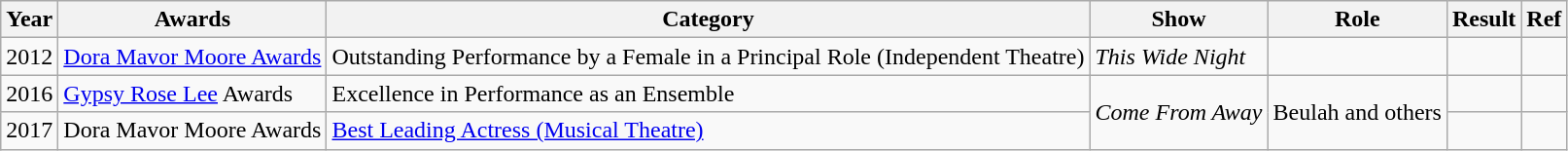<table class="wikitable">
<tr>
<th>Year</th>
<th>Awards</th>
<th>Category</th>
<th>Show</th>
<th>Role</th>
<th>Result</th>
<th>Ref</th>
</tr>
<tr>
<td>2012</td>
<td><a href='#'>Dora Mavor Moore Awards</a></td>
<td>Outstanding Performance by a Female in a Principal Role (Independent Theatre)</td>
<td><em>This Wide Night</em></td>
<td></td>
<td></td>
<td></td>
</tr>
<tr>
<td>2016</td>
<td><a href='#'>Gypsy Rose Lee</a> Awards</td>
<td>Excellence in Performance as an Ensemble</td>
<td rowspan="2"><em>Come From Away</em></td>
<td rowspan="2">Beulah and others</td>
<td></td>
<td></td>
</tr>
<tr>
<td>2017</td>
<td>Dora Mavor Moore Awards</td>
<td><a href='#'>Best Leading Actress (Musical Theatre)</a></td>
<td></td>
<td></td>
</tr>
</table>
